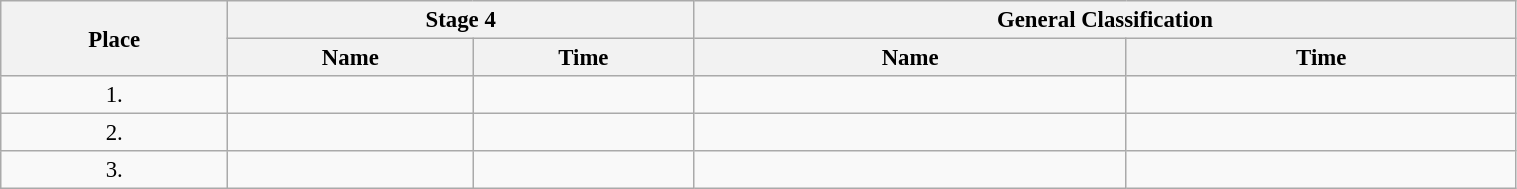<table class=wikitable style="font-size:95%" width="80%">
<tr>
<th rowspan="2">Place</th>
<th colspan="2">Stage 4</th>
<th colspan="2">General Classification</th>
</tr>
<tr>
<th>Name</th>
<th>Time</th>
<th>Name</th>
<th>Time</th>
</tr>
<tr>
<td align="center">1.</td>
<td></td>
<td></td>
<td></td>
<td></td>
</tr>
<tr>
<td align="center">2.</td>
<td></td>
<td></td>
<td></td>
<td></td>
</tr>
<tr>
<td align="center">3.</td>
<td></td>
<td></td>
<td></td>
<td></td>
</tr>
</table>
